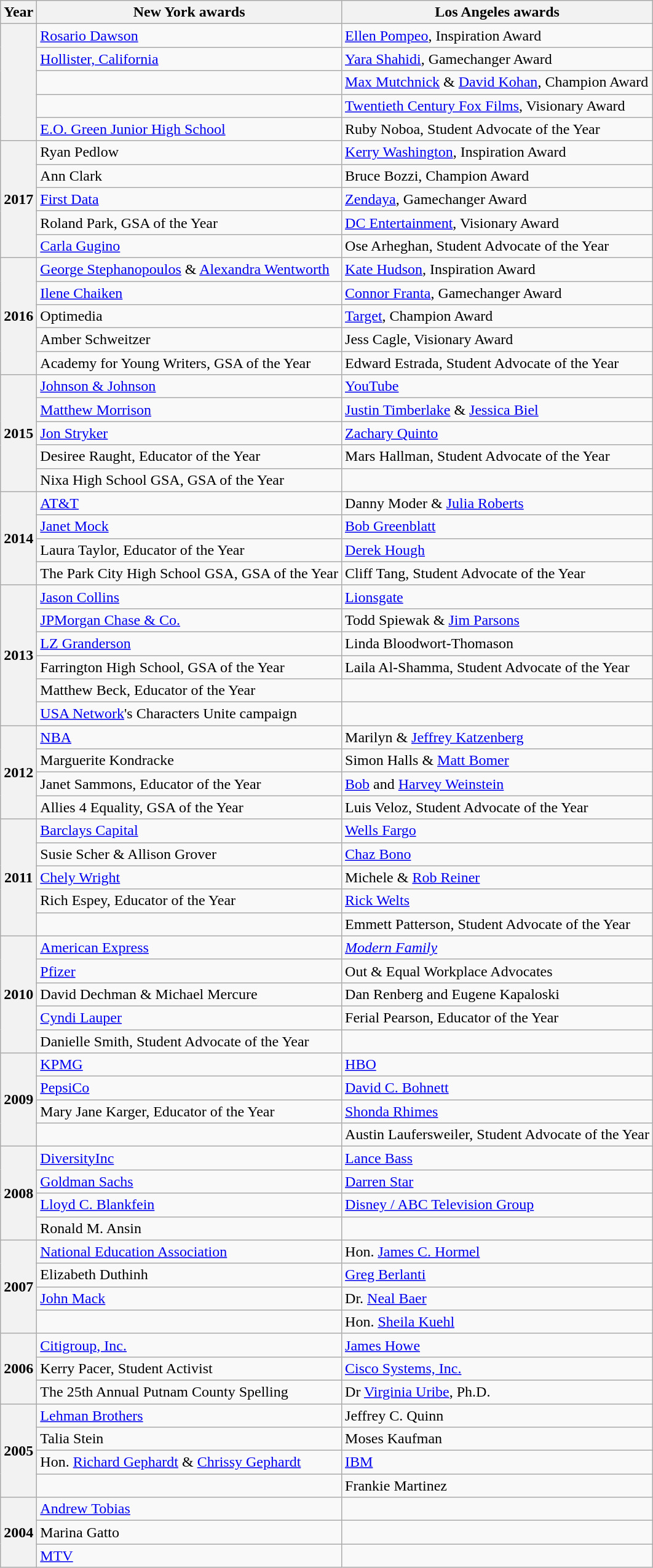<table class="wikitable">
<tr>
<th scope="col">Year</th>
<th scope="col">New York awards</th>
<th scope="col">Los Angeles awards</th>
</tr>
<tr>
<th rowspan="5" scope="row"></th>
<td><a href='#'>Rosario Dawson</a></td>
<td><a href='#'>Ellen Pompeo</a>, Inspiration Award</td>
</tr>
<tr>
<td><a href='#'>Hollister, California</a></td>
<td><a href='#'>Yara Shahidi</a>, Gamechanger Award</td>
</tr>
<tr>
<td></td>
<td><a href='#'>Max Mutchnick</a> & <a href='#'>David Kohan</a>, Champion Award</td>
</tr>
<tr>
<td> </td>
<td><a href='#'>Twentieth Century Fox Films</a>, Visionary Award</td>
</tr>
<tr>
<td><a href='#'>E.O. Green Junior High School</a></td>
<td>Ruby Noboa, Student Advocate of the Year</td>
</tr>
<tr>
<th rowspan="5" scope="row">2017</th>
<td>Ryan Pedlow</td>
<td><a href='#'>Kerry Washington</a>, Inspiration Award</td>
</tr>
<tr>
<td>Ann Clark</td>
<td>Bruce Bozzi, Champion Award</td>
</tr>
<tr>
<td><a href='#'>First Data</a></td>
<td><a href='#'>Zendaya</a>, Gamechanger Award</td>
</tr>
<tr>
<td>Roland Park, GSA of the Year</td>
<td><a href='#'>DC Entertainment</a>, Visionary Award</td>
</tr>
<tr>
<td><a href='#'>Carla Gugino</a></td>
<td>Ose Arheghan, Student Advocate of the Year</td>
</tr>
<tr>
<th rowspan="5" scope="row">2016</th>
<td><a href='#'>George Stephanopoulos</a> & <a href='#'>Alexandra Wentworth</a></td>
<td><a href='#'>Kate Hudson</a>, Inspiration Award</td>
</tr>
<tr>
<td><a href='#'>Ilene Chaiken</a></td>
<td><a href='#'>Connor Franta</a>, Gamechanger Award</td>
</tr>
<tr>
<td>Optimedia</td>
<td><a href='#'>Target</a>, Champion Award</td>
</tr>
<tr>
<td>Amber Schweitzer</td>
<td>Jess Cagle, Visionary Award</td>
</tr>
<tr>
<td>Academy for Young Writers, GSA of the Year</td>
<td>Edward Estrada, Student Advocate of the Year</td>
</tr>
<tr>
<th rowspan="5" scope="row">2015</th>
<td><a href='#'>Johnson & Johnson</a></td>
<td><a href='#'>YouTube</a></td>
</tr>
<tr>
<td><a href='#'>Matthew Morrison</a></td>
<td><a href='#'>Justin Timberlake</a> & <a href='#'>Jessica Biel</a></td>
</tr>
<tr>
<td><a href='#'>Jon Stryker</a></td>
<td><a href='#'>Zachary Quinto</a></td>
</tr>
<tr>
<td>Desiree Raught, Educator of the Year</td>
<td>Mars Hallman, Student Advocate of the Year</td>
</tr>
<tr>
<td>Nixa High School GSA, GSA of the Year</td>
<td></td>
</tr>
<tr>
<th rowspan="4" scope="row">2014</th>
<td><a href='#'>AT&T</a></td>
<td>Danny Moder & <a href='#'>Julia Roberts</a></td>
</tr>
<tr>
<td><a href='#'>Janet Mock</a></td>
<td><a href='#'>Bob Greenblatt</a></td>
</tr>
<tr>
<td>Laura Taylor, Educator of the Year</td>
<td><a href='#'>Derek Hough</a></td>
</tr>
<tr>
<td>The Park City High School GSA, GSA of the Year</td>
<td>Cliff Tang, Student Advocate of the Year</td>
</tr>
<tr>
<th rowspan="6" scope="row">2013</th>
<td><a href='#'>Jason Collins</a></td>
<td><a href='#'>Lionsgate</a></td>
</tr>
<tr>
<td><a href='#'>JPMorgan Chase & Co.</a></td>
<td>Todd Spiewak & <a href='#'>Jim Parsons</a></td>
</tr>
<tr>
<td><a href='#'>LZ Granderson</a></td>
<td>Linda Bloodwort-Thomason</td>
</tr>
<tr>
<td>Farrington High School, GSA of the Year</td>
<td>Laila Al-Shamma, Student Advocate of the Year</td>
</tr>
<tr>
<td>Matthew Beck, Educator of the Year</td>
<td></td>
</tr>
<tr>
<td><a href='#'>USA Network</a>'s Characters Unite campaign</td>
<td></td>
</tr>
<tr>
<th rowspan="4" scope="row">2012</th>
<td><a href='#'>NBA</a></td>
<td>Marilyn & <a href='#'>Jeffrey Katzenberg</a></td>
</tr>
<tr>
<td>Marguerite Kondracke</td>
<td>Simon Halls & <a href='#'>Matt Bomer</a></td>
</tr>
<tr>
<td>Janet Sammons, Educator of the Year</td>
<td><a href='#'>Bob</a> and <a href='#'>Harvey Weinstein</a></td>
</tr>
<tr>
<td>Allies 4 Equality, GSA of the Year</td>
<td>Luis Veloz, Student Advocate of the Year</td>
</tr>
<tr>
<th rowspan="5" scope="row">2011</th>
<td><a href='#'>Barclays Capital</a></td>
<td><a href='#'>Wells Fargo</a></td>
</tr>
<tr>
<td>Susie Scher & Allison Grover</td>
<td><a href='#'>Chaz Bono</a></td>
</tr>
<tr>
<td><a href='#'>Chely Wright</a></td>
<td>Michele & <a href='#'>Rob Reiner</a></td>
</tr>
<tr>
<td>Rich Espey, Educator of the Year</td>
<td><a href='#'>Rick Welts</a></td>
</tr>
<tr>
<td></td>
<td>Emmett Patterson, Student Advocate of the Year</td>
</tr>
<tr>
<th rowspan="5" scope="row">2010</th>
<td><a href='#'>American Express</a></td>
<td><em><a href='#'>Modern Family</a></em></td>
</tr>
<tr>
<td><a href='#'>Pfizer</a></td>
<td>Out & Equal Workplace Advocates</td>
</tr>
<tr>
<td>David Dechman & Michael Mercure</td>
<td>Dan Renberg and Eugene Kapaloski</td>
</tr>
<tr>
<td><a href='#'>Cyndi Lauper</a></td>
<td>Ferial Pearson, Educator of the Year</td>
</tr>
<tr>
<td>Danielle Smith, Student Advocate of the Year</td>
<td></td>
</tr>
<tr>
<th rowspan="4" scope="row">2009</th>
<td><a href='#'>KPMG</a></td>
<td><a href='#'>HBO</a></td>
</tr>
<tr>
<td><a href='#'>PepsiCo</a></td>
<td><a href='#'>David C. Bohnett</a></td>
</tr>
<tr>
<td>Mary Jane Karger, Educator of the Year</td>
<td><a href='#'>Shonda Rhimes</a></td>
</tr>
<tr>
<td></td>
<td>Austin Laufersweiler, Student Advocate of the Year</td>
</tr>
<tr>
<th rowspan="4" scope="row">2008</th>
<td><a href='#'>DiversityInc</a></td>
<td><a href='#'>Lance Bass</a></td>
</tr>
<tr>
<td><a href='#'>Goldman Sachs</a></td>
<td><a href='#'>Darren Star</a></td>
</tr>
<tr>
<td><a href='#'>Lloyd C. Blankfein</a></td>
<td><a href='#'>Disney / ABC Television Group</a></td>
</tr>
<tr>
<td>Ronald M. Ansin</td>
<td></td>
</tr>
<tr>
<th rowspan="4" scope="row">2007</th>
<td><a href='#'>National Education Association</a></td>
<td>Hon. <a href='#'>James C. Hormel</a></td>
</tr>
<tr>
<td>Elizabeth Duthinh</td>
<td><a href='#'>Greg Berlanti</a></td>
</tr>
<tr>
<td><a href='#'>John Mack</a></td>
<td>Dr. <a href='#'>Neal Baer</a></td>
</tr>
<tr>
<td></td>
<td>Hon. <a href='#'>Sheila Kuehl</a></td>
</tr>
<tr>
<th rowspan="3" scope="row">2006</th>
<td><a href='#'>Citigroup, Inc.</a></td>
<td><a href='#'>James Howe</a></td>
</tr>
<tr>
<td>Kerry Pacer, Student Activist</td>
<td><a href='#'>Cisco Systems, Inc.</a></td>
</tr>
<tr>
<td>The 25th Annual Putnam County Spelling</td>
<td>Dr <a href='#'>Virginia Uribe</a>, Ph.D.</td>
</tr>
<tr>
<th rowspan="4" scope="row">2005</th>
<td><a href='#'>Lehman Brothers</a></td>
<td>Jeffrey C. Quinn</td>
</tr>
<tr>
<td>Talia Stein</td>
<td>Moses Kaufman</td>
</tr>
<tr>
<td>Hon. <a href='#'>Richard Gephardt</a> & <a href='#'>Chrissy Gephardt</a></td>
<td><a href='#'>IBM</a></td>
</tr>
<tr>
<td></td>
<td>Frankie Martinez</td>
</tr>
<tr>
<th rowspan="3" scope="row">2004</th>
<td><a href='#'>Andrew Tobias</a></td>
<td></td>
</tr>
<tr>
<td>Marina Gatto</td>
<td></td>
</tr>
<tr>
<td><a href='#'>MTV</a></td>
<td></td>
</tr>
</table>
